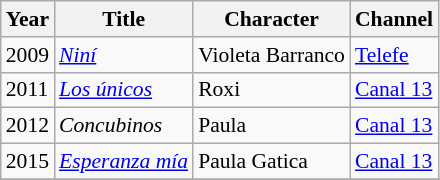<table class="wikitable" style="font-size: 90%;">
<tr>
<th>Year</th>
<th>Title</th>
<th>Character</th>
<th>Channel</th>
</tr>
<tr>
<td>2009</td>
<td><em><a href='#'>Niní</a></em></td>
<td>Violeta Barranco</td>
<td><a href='#'>Telefe</a></td>
</tr>
<tr>
<td>2011</td>
<td><em><a href='#'>Los únicos</a></em></td>
<td>Roxi</td>
<td><a href='#'>Canal 13</a></td>
</tr>
<tr>
<td>2012</td>
<td><em>Concubinos</em></td>
<td>Paula</td>
<td><a href='#'>Canal 13</a></td>
</tr>
<tr>
<td>2015</td>
<td><em><a href='#'>Esperanza mía</a></em></td>
<td>Paula Gatica</td>
<td><a href='#'>Canal 13</a></td>
</tr>
<tr>
</tr>
</table>
